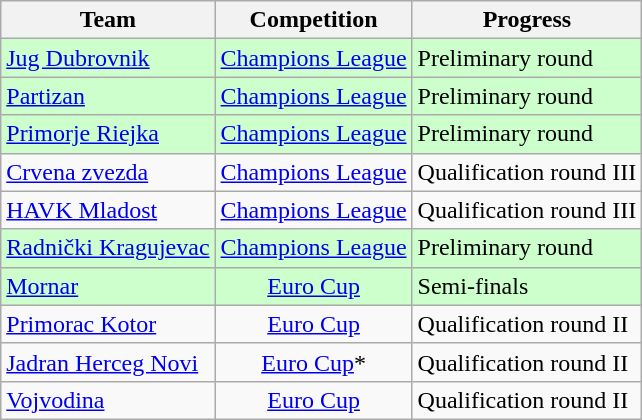<table class="wikitable sortable">
<tr>
<th>Team</th>
<th>Competition</th>
<th>Progress</th>
</tr>
<tr style="background:#ccffcc;">
<td> <a href='#'>Jug Dubrovnik</a></td>
<td align="center"><a href='#'>Champions League</a></td>
<td>Preliminary round</td>
</tr>
<tr style="background:#ccffcc;">
<td> <a href='#'>Partizan</a></td>
<td align="center"><a href='#'>Champions League</a></td>
<td>Preliminary round</td>
</tr>
<tr style="background:#ccffcc;">
<td> <a href='#'>Primorje Riejka</a></td>
<td align="center"><a href='#'>Champions League</a></td>
<td>Preliminary round</td>
</tr>
<tr>
<td> <a href='#'>Crvena zvezda</a></td>
<td align="center"><a href='#'>Champions League</a></td>
<td>Qualification round III</td>
</tr>
<tr>
<td> <a href='#'>HAVK Mladost</a></td>
<td align="center"><a href='#'>Champions League</a></td>
<td>Qualification round III</td>
</tr>
<tr style="background:#ccffcc;">
<td> <a href='#'>Radnički Kragujevac</a></td>
<td align="center"><a href='#'>Champions League</a></td>
<td>Preliminary round</td>
</tr>
<tr style="background:#ccffcc;">
<td> <a href='#'>Mornar</a></td>
<td align="center"><a href='#'>Euro Cup</a></td>
<td>Semi-finals</td>
</tr>
<tr>
<td> <a href='#'>Primorac Kotor</a></td>
<td align="center"><a href='#'>Euro Cup</a></td>
<td>Qualification round II</td>
</tr>
<tr>
<td> <a href='#'>Jadran Herceg Novi</a></td>
<td align="center"><a href='#'>Euro Cup</a>*</td>
<td>Qualification round II</td>
</tr>
<tr>
<td> <a href='#'>Vojvodina</a></td>
<td align="center"><a href='#'>Euro Cup</a></td>
<td>Qualification round II</td>
</tr>
</table>
